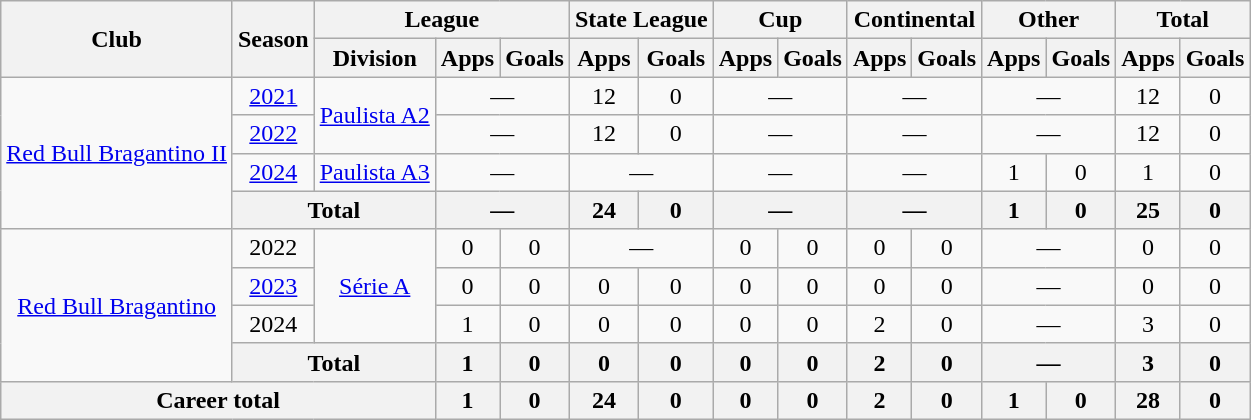<table class="wikitable" style="text-align: center">
<tr>
<th rowspan="2">Club</th>
<th rowspan="2">Season</th>
<th colspan="3">League</th>
<th colspan="2">State League</th>
<th colspan="2">Cup</th>
<th colspan="2">Continental</th>
<th colspan="2">Other</th>
<th colspan="2">Total</th>
</tr>
<tr>
<th>Division</th>
<th>Apps</th>
<th>Goals</th>
<th>Apps</th>
<th>Goals</th>
<th>Apps</th>
<th>Goals</th>
<th>Apps</th>
<th>Goals</th>
<th>Apps</th>
<th>Goals</th>
<th>Apps</th>
<th>Goals</th>
</tr>
<tr>
<td rowspan="4"><a href='#'>Red Bull Bragantino II</a></td>
<td><a href='#'>2021</a></td>
<td rowspan="2"><a href='#'>Paulista A2</a></td>
<td colspan="2">—</td>
<td>12</td>
<td>0</td>
<td colspan="2">—</td>
<td colspan="2">—</td>
<td colspan="2">—</td>
<td>12</td>
<td>0</td>
</tr>
<tr>
<td><a href='#'>2022</a></td>
<td colspan="2">—</td>
<td>12</td>
<td>0</td>
<td colspan="2">—</td>
<td colspan="2">—</td>
<td colspan="2">—</td>
<td>12</td>
<td>0</td>
</tr>
<tr>
<td><a href='#'>2024</a></td>
<td><a href='#'>Paulista A3</a></td>
<td colspan="2">—</td>
<td colspan="2">—</td>
<td colspan="2">—</td>
<td colspan="2">—</td>
<td>1</td>
<td>0</td>
<td>1</td>
<td>0</td>
</tr>
<tr>
<th colspan="2">Total</th>
<th colspan="2">—</th>
<th>24</th>
<th>0</th>
<th colspan="2">—</th>
<th colspan="2">—</th>
<th>1</th>
<th>0</th>
<th>25</th>
<th>0</th>
</tr>
<tr>
<td rowspan="4"><a href='#'>Red Bull Bragantino</a></td>
<td>2022</td>
<td rowspan="3"><a href='#'>Série A</a></td>
<td>0</td>
<td>0</td>
<td colspan="2">—</td>
<td>0</td>
<td>0</td>
<td>0</td>
<td>0</td>
<td colspan="2">—</td>
<td>0</td>
<td>0</td>
</tr>
<tr>
<td><a href='#'>2023</a></td>
<td>0</td>
<td>0</td>
<td>0</td>
<td>0</td>
<td>0</td>
<td>0</td>
<td>0</td>
<td>0</td>
<td colspan="2">—</td>
<td>0</td>
<td>0</td>
</tr>
<tr>
<td>2024</td>
<td>1</td>
<td>0</td>
<td>0</td>
<td>0</td>
<td>0</td>
<td>0</td>
<td>2</td>
<td>0</td>
<td colspan="2">—</td>
<td>3</td>
<td>0</td>
</tr>
<tr>
<th colspan="2">Total</th>
<th>1</th>
<th>0</th>
<th>0</th>
<th>0</th>
<th>0</th>
<th>0</th>
<th>2</th>
<th>0</th>
<th colspan="2">—</th>
<th>3</th>
<th>0</th>
</tr>
<tr>
<th colspan="3"><strong>Career total</strong></th>
<th>1</th>
<th>0</th>
<th>24</th>
<th>0</th>
<th>0</th>
<th>0</th>
<th>2</th>
<th>0</th>
<th>1</th>
<th>0</th>
<th>28</th>
<th>0</th>
</tr>
</table>
